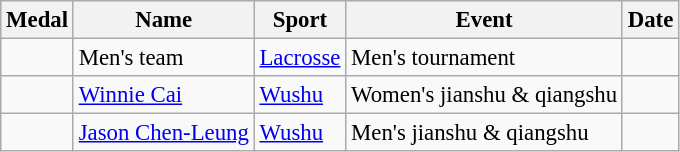<table class="wikitable sortable" style="font-size: 95%;">
<tr>
<th>Medal</th>
<th>Name</th>
<th>Sport</th>
<th>Event</th>
<th>Date</th>
</tr>
<tr>
<td></td>
<td>Men's team</td>
<td><a href='#'>Lacrosse</a></td>
<td>Men's tournament</td>
<td></td>
</tr>
<tr>
<td></td>
<td><a href='#'>Winnie Cai</a></td>
<td><a href='#'>Wushu</a></td>
<td>Women's jianshu & qiangshu</td>
<td></td>
</tr>
<tr>
<td></td>
<td><a href='#'>Jason Chen-Leung</a></td>
<td><a href='#'>Wushu</a></td>
<td>Men's jianshu & qiangshu</td>
<td></td>
</tr>
</table>
